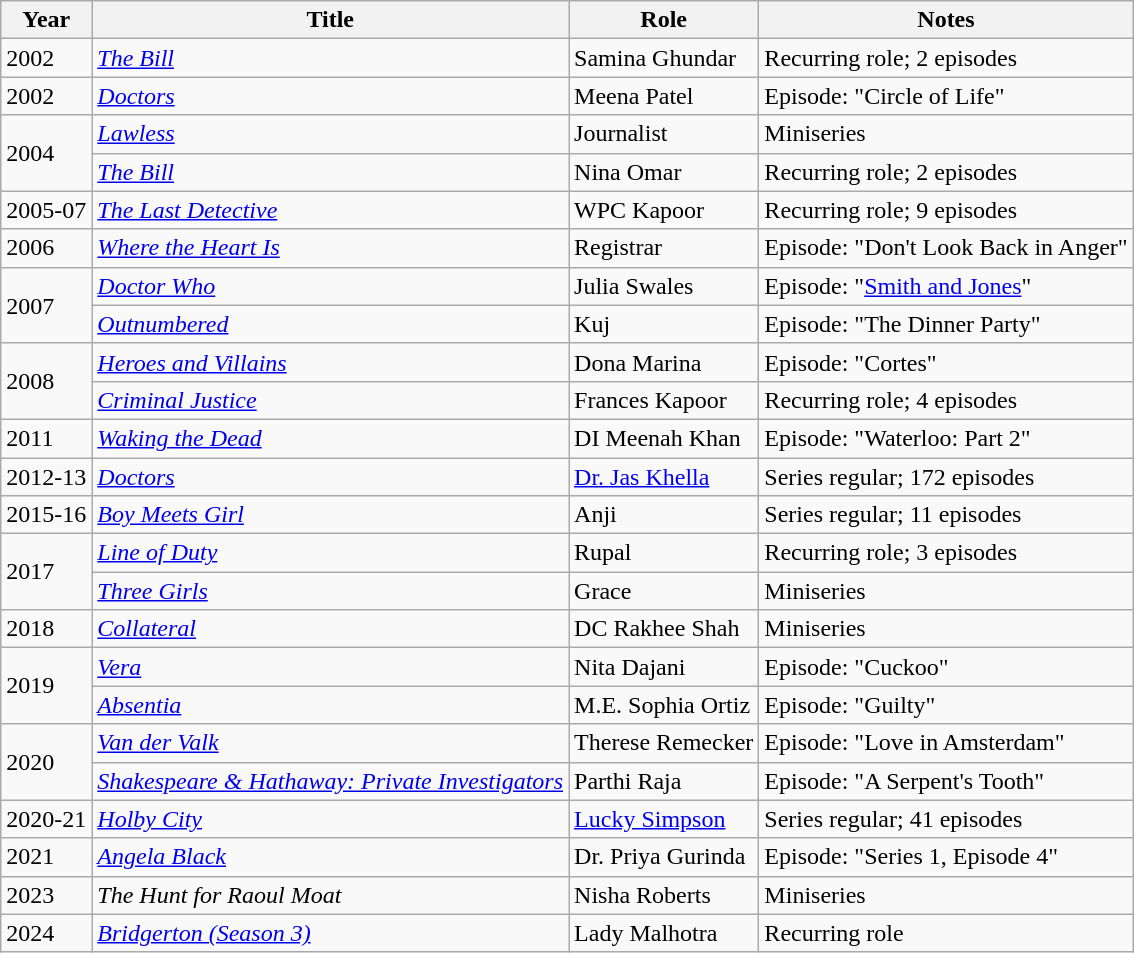<table class="wikitable">
<tr>
<th>Year</th>
<th>Title</th>
<th>Role</th>
<th>Notes</th>
</tr>
<tr>
<td>2002</td>
<td><em><a href='#'>The Bill</a></em></td>
<td>Samina Ghundar</td>
<td>Recurring role; 2 episodes</td>
</tr>
<tr>
<td>2002</td>
<td><em><a href='#'>Doctors</a></em></td>
<td>Meena Patel</td>
<td>Episode: "Circle of Life"</td>
</tr>
<tr>
<td rowspan="2">2004</td>
<td><em><a href='#'>Lawless</a></em></td>
<td>Journalist</td>
<td>Miniseries</td>
</tr>
<tr>
<td><em><a href='#'>The Bill</a></em></td>
<td>Nina Omar</td>
<td>Recurring role; 2 episodes</td>
</tr>
<tr>
<td>2005-07</td>
<td><em><a href='#'>The Last Detective</a></em></td>
<td>WPC Kapoor</td>
<td>Recurring role; 9 episodes</td>
</tr>
<tr>
<td>2006</td>
<td><em><a href='#'>Where the Heart Is</a></em></td>
<td>Registrar</td>
<td>Episode: "Don't Look Back in Anger"</td>
</tr>
<tr>
<td rowspan="2">2007</td>
<td><em><a href='#'>Doctor Who</a></em></td>
<td>Julia Swales</td>
<td>Episode: "<a href='#'>Smith and Jones</a>"</td>
</tr>
<tr>
<td><em><a href='#'>Outnumbered</a></em></td>
<td>Kuj</td>
<td>Episode: "The Dinner Party"</td>
</tr>
<tr>
<td rowspan="2">2008</td>
<td><em><a href='#'>Heroes and Villains</a></em></td>
<td>Dona Marina</td>
<td>Episode: "Cortes"</td>
</tr>
<tr>
<td><em><a href='#'>Criminal Justice</a></em></td>
<td>Frances Kapoor</td>
<td>Recurring role; 4 episodes</td>
</tr>
<tr>
<td>2011</td>
<td><em><a href='#'>Waking the Dead</a></em></td>
<td>DI Meenah Khan</td>
<td>Episode: "Waterloo: Part 2"</td>
</tr>
<tr>
<td>2012-13</td>
<td><em><a href='#'>Doctors</a></em></td>
<td><a href='#'>Dr. Jas Khella</a></td>
<td>Series regular; 172 episodes</td>
</tr>
<tr>
<td>2015-16</td>
<td><em><a href='#'>Boy Meets Girl</a></em></td>
<td>Anji</td>
<td>Series regular; 11 episodes</td>
</tr>
<tr>
<td rowspan="2">2017</td>
<td><em><a href='#'>Line of Duty</a></em></td>
<td>Rupal</td>
<td>Recurring role; 3 episodes</td>
</tr>
<tr>
<td><em><a href='#'>Three Girls</a></em></td>
<td>Grace</td>
<td>Miniseries</td>
</tr>
<tr>
<td>2018</td>
<td><em><a href='#'>Collateral</a></em></td>
<td>DC Rakhee Shah</td>
<td>Miniseries</td>
</tr>
<tr>
<td rowspan="2">2019</td>
<td><em><a href='#'>Vera</a></em></td>
<td>Nita Dajani</td>
<td>Episode: "Cuckoo"</td>
</tr>
<tr>
<td><em><a href='#'>Absentia</a></em></td>
<td>M.E. Sophia Ortiz</td>
<td>Episode: "Guilty"</td>
</tr>
<tr>
<td rowspan="2">2020</td>
<td><em><a href='#'>Van der Valk</a></em></td>
<td>Therese Remecker</td>
<td>Episode: "Love in Amsterdam"</td>
</tr>
<tr>
<td><em><a href='#'>Shakespeare & Hathaway: Private Investigators</a></em></td>
<td>Parthi Raja</td>
<td>Episode: "A Serpent's Tooth"</td>
</tr>
<tr>
<td>2020-21</td>
<td><em><a href='#'>Holby City</a></em></td>
<td><a href='#'>Lucky Simpson</a></td>
<td>Series regular; 41 episodes</td>
</tr>
<tr>
<td>2021</td>
<td><em><a href='#'>Angela Black</a></em></td>
<td>Dr. Priya Gurinda</td>
<td>Episode: "Series 1, Episode 4"</td>
</tr>
<tr>
<td>2023</td>
<td><em>The Hunt for Raoul Moat</em></td>
<td>Nisha Roberts</td>
<td>Miniseries</td>
</tr>
<tr>
<td>2024</td>
<td><em><a href='#'>Bridgerton (Season 3)</a></em></td>
<td>Lady Malhotra</td>
<td>Recurring role</td>
</tr>
</table>
